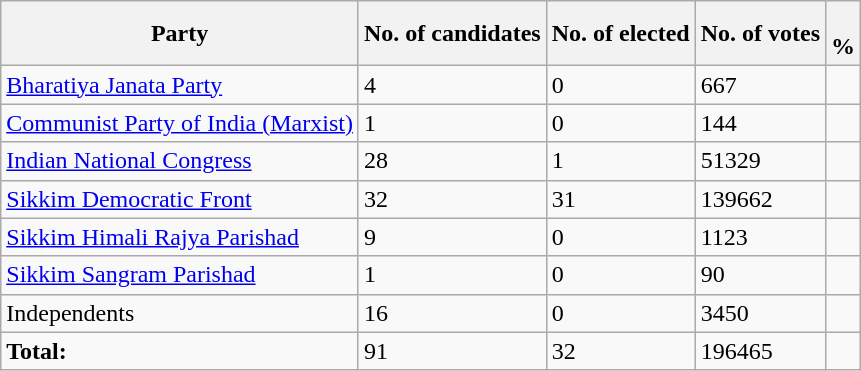<table class="wikitable">
<tr>
<th>Party</th>
<th>No. of candidates</th>
<th>No. of elected</th>
<th>No. of votes</th>
<th><br>%</th>
</tr>
<tr>
<td><a href='#'>Bharatiya Janata Party</a></td>
<td>4</td>
<td>0</td>
<td>667</td>
<td></td>
</tr>
<tr>
<td><a href='#'>Communist Party of India (Marxist)</a></td>
<td>1</td>
<td>0</td>
<td>144</td>
<td></td>
</tr>
<tr>
<td><a href='#'>Indian National Congress</a></td>
<td>28</td>
<td>1</td>
<td>51329</td>
<td></td>
</tr>
<tr>
<td><a href='#'>Sikkim Democratic Front</a></td>
<td>32</td>
<td>31</td>
<td>139662</td>
<td></td>
</tr>
<tr>
<td><a href='#'>Sikkim Himali Rajya Parishad</a></td>
<td>9</td>
<td>0</td>
<td>1123</td>
<td></td>
</tr>
<tr>
<td><a href='#'>Sikkim Sangram Parishad</a></td>
<td>1</td>
<td>0</td>
<td>90</td>
<td></td>
</tr>
<tr>
<td>Independents</td>
<td>16</td>
<td>0</td>
<td>3450</td>
<td></td>
</tr>
<tr>
<td><strong>Total:</strong></td>
<td>91</td>
<td>32</td>
<td>196465</td>
<td></td>
</tr>
</table>
